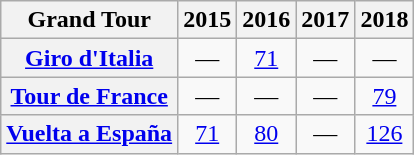<table class="wikitable plainrowheaders">
<tr>
<th scope="col">Grand Tour</th>
<th scope="col">2015</th>
<th scope="col">2016</th>
<th scope="col">2017</th>
<th scope="col">2018</th>
</tr>
<tr style="text-align:center;">
<th scope="row"> <a href='#'>Giro d'Italia</a></th>
<td>—</td>
<td><a href='#'>71</a></td>
<td>—</td>
<td>—</td>
</tr>
<tr style="text-align:center;">
<th scope="row"> <a href='#'>Tour de France</a></th>
<td>—</td>
<td>—</td>
<td>—</td>
<td><a href='#'>79</a></td>
</tr>
<tr style="text-align:center;">
<th scope="row"> <a href='#'>Vuelta a España</a></th>
<td><a href='#'>71</a></td>
<td><a href='#'>80</a></td>
<td>—</td>
<td><a href='#'>126</a></td>
</tr>
</table>
